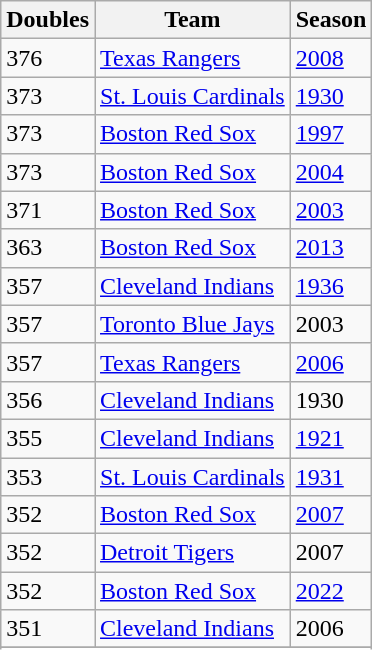<table class="wikitable sortable">
<tr>
<th>Doubles</th>
<th>Team</th>
<th>Season</th>
</tr>
<tr>
<td>376</td>
<td><a href='#'>Texas Rangers</a></td>
<td><a href='#'>2008</a></td>
</tr>
<tr>
<td>373</td>
<td><a href='#'>St. Louis Cardinals</a></td>
<td><a href='#'>1930</a></td>
</tr>
<tr>
<td>373</td>
<td><a href='#'>Boston Red Sox</a></td>
<td><a href='#'>1997</a></td>
</tr>
<tr>
<td>373</td>
<td><a href='#'>Boston Red Sox</a></td>
<td><a href='#'>2004</a></td>
</tr>
<tr>
<td>371</td>
<td><a href='#'>Boston Red Sox</a></td>
<td><a href='#'>2003</a></td>
</tr>
<tr>
<td>363</td>
<td><a href='#'>Boston Red Sox</a></td>
<td><a href='#'>2013</a></td>
</tr>
<tr>
<td>357</td>
<td><a href='#'>Cleveland Indians</a></td>
<td><a href='#'>1936</a></td>
</tr>
<tr>
<td>357</td>
<td><a href='#'>Toronto Blue Jays</a></td>
<td>2003</td>
</tr>
<tr>
<td>357</td>
<td><a href='#'>Texas Rangers</a></td>
<td><a href='#'>2006</a></td>
</tr>
<tr>
<td>356</td>
<td><a href='#'>Cleveland Indians</a></td>
<td>1930</td>
</tr>
<tr>
<td>355</td>
<td><a href='#'>Cleveland Indians</a></td>
<td><a href='#'>1921</a></td>
</tr>
<tr>
<td>353</td>
<td><a href='#'>St. Louis Cardinals</a></td>
<td><a href='#'>1931</a></td>
</tr>
<tr>
<td>352</td>
<td><a href='#'>Boston Red Sox</a></td>
<td><a href='#'>2007</a></td>
</tr>
<tr>
<td>352</td>
<td><a href='#'>Detroit Tigers</a></td>
<td>2007</td>
</tr>
<tr>
<td>352</td>
<td><a href='#'>Boston Red Sox</a></td>
<td><a href='#'>2022</a></td>
</tr>
<tr>
<td>351</td>
<td><a href='#'>Cleveland Indians</a></td>
<td>2006</td>
</tr>
<tr>
</tr>
<tr>
</tr>
</table>
